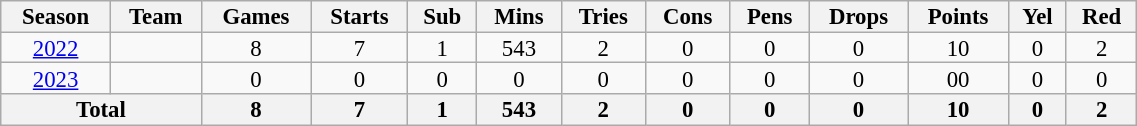<table class="wikitable" style="text-align:center; line-height:90%; font-size:95%; width:60%;">
<tr>
<th>Season</th>
<th>Team</th>
<th>Games</th>
<th>Starts</th>
<th>Sub</th>
<th>Mins</th>
<th>Tries</th>
<th>Cons</th>
<th>Pens</th>
<th>Drops</th>
<th>Points</th>
<th>Yel</th>
<th>Red</th>
</tr>
<tr>
<td><a href='#'>2022</a></td>
<td></td>
<td>8</td>
<td>7</td>
<td>1</td>
<td>543</td>
<td>2</td>
<td>0</td>
<td>0</td>
<td>0</td>
<td>10</td>
<td>0</td>
<td>2</td>
</tr>
<tr>
<td><a href='#'>2023</a></td>
<td></td>
<td>0</td>
<td>0</td>
<td>0</td>
<td>0</td>
<td>0</td>
<td>0</td>
<td>0</td>
<td>0</td>
<td>00</td>
<td>0</td>
<td>0</td>
</tr>
<tr>
<th colspan="2">Total</th>
<th>8</th>
<th>7</th>
<th>1</th>
<th>543</th>
<th>2</th>
<th>0</th>
<th>0</th>
<th>0</th>
<th>10</th>
<th>0</th>
<th>2</th>
</tr>
</table>
